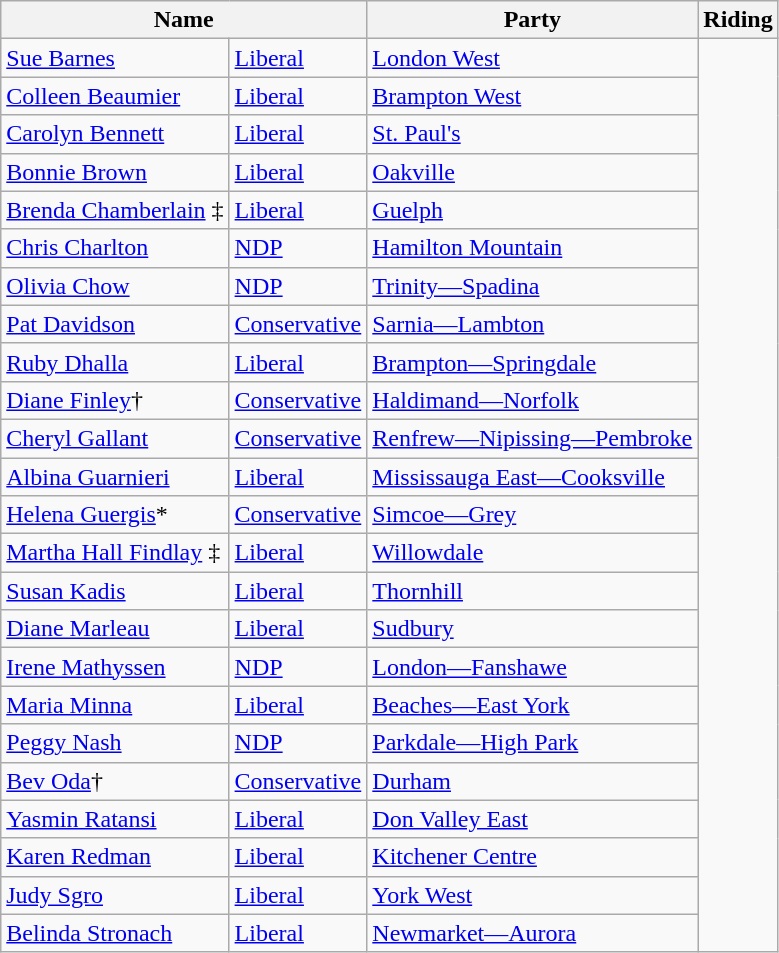<table class="wikitable">
<tr>
<th colspan="2">Name</th>
<th>Party</th>
<th>Riding</th>
</tr>
<tr>
<td><a href='#'>Sue Barnes</a></td>
<td><a href='#'>Liberal</a></td>
<td><a href='#'>London West</a></td>
</tr>
<tr>
<td><a href='#'>Colleen Beaumier</a></td>
<td><a href='#'>Liberal</a></td>
<td><a href='#'>Brampton West</a></td>
</tr>
<tr>
<td><a href='#'>Carolyn Bennett</a></td>
<td><a href='#'>Liberal</a></td>
<td><a href='#'>St. Paul's</a></td>
</tr>
<tr>
<td><a href='#'>Bonnie Brown</a></td>
<td><a href='#'>Liberal</a></td>
<td><a href='#'>Oakville</a></td>
</tr>
<tr>
<td><a href='#'>Brenda Chamberlain</a> ‡</td>
<td><a href='#'>Liberal</a></td>
<td><a href='#'>Guelph</a></td>
</tr>
<tr>
<td><a href='#'>Chris Charlton</a></td>
<td><a href='#'>NDP</a></td>
<td><a href='#'>Hamilton Mountain</a></td>
</tr>
<tr>
<td><a href='#'>Olivia Chow</a></td>
<td><a href='#'>NDP</a></td>
<td><a href='#'>Trinity—Spadina</a></td>
</tr>
<tr>
<td><a href='#'>Pat Davidson</a></td>
<td><a href='#'>Conservative</a></td>
<td><a href='#'>Sarnia—Lambton</a></td>
</tr>
<tr>
<td><a href='#'>Ruby Dhalla</a></td>
<td><a href='#'>Liberal</a></td>
<td><a href='#'>Brampton—Springdale</a></td>
</tr>
<tr>
<td><a href='#'>Diane Finley</a>†</td>
<td><a href='#'>Conservative</a></td>
<td><a href='#'>Haldimand—Norfolk</a></td>
</tr>
<tr>
<td><a href='#'>Cheryl Gallant</a></td>
<td><a href='#'>Conservative</a></td>
<td><a href='#'>Renfrew—Nipissing—Pembroke</a></td>
</tr>
<tr>
<td><a href='#'>Albina Guarnieri</a></td>
<td><a href='#'>Liberal</a></td>
<td><a href='#'>Mississauga East—Cooksville</a></td>
</tr>
<tr>
<td><a href='#'>Helena Guergis</a>*</td>
<td><a href='#'>Conservative</a></td>
<td><a href='#'>Simcoe—Grey</a></td>
</tr>
<tr>
<td><a href='#'>Martha Hall Findlay</a> ‡</td>
<td><a href='#'>Liberal</a></td>
<td><a href='#'>Willowdale</a></td>
</tr>
<tr>
<td><a href='#'>Susan Kadis</a></td>
<td><a href='#'>Liberal</a></td>
<td><a href='#'>Thornhill</a></td>
</tr>
<tr>
<td><a href='#'>Diane Marleau</a></td>
<td><a href='#'>Liberal</a></td>
<td><a href='#'>Sudbury</a></td>
</tr>
<tr>
<td><a href='#'>Irene Mathyssen</a></td>
<td><a href='#'>NDP</a></td>
<td><a href='#'>London—Fanshawe</a></td>
</tr>
<tr>
<td><a href='#'>Maria Minna</a></td>
<td><a href='#'>Liberal</a></td>
<td><a href='#'>Beaches—East York</a></td>
</tr>
<tr>
<td><a href='#'>Peggy Nash</a></td>
<td><a href='#'>NDP</a></td>
<td><a href='#'>Parkdale—High Park</a></td>
</tr>
<tr>
<td><a href='#'>Bev Oda</a>†</td>
<td><a href='#'>Conservative</a></td>
<td><a href='#'>Durham</a></td>
</tr>
<tr>
<td><a href='#'>Yasmin Ratansi</a></td>
<td><a href='#'>Liberal</a></td>
<td><a href='#'>Don Valley East</a></td>
</tr>
<tr>
<td><a href='#'>Karen Redman</a></td>
<td><a href='#'>Liberal</a></td>
<td><a href='#'>Kitchener Centre</a></td>
</tr>
<tr>
<td><a href='#'>Judy Sgro</a></td>
<td><a href='#'>Liberal</a></td>
<td><a href='#'>York West</a></td>
</tr>
<tr>
<td><a href='#'>Belinda Stronach</a></td>
<td><a href='#'>Liberal</a></td>
<td><a href='#'>Newmarket—Aurora</a></td>
</tr>
</table>
